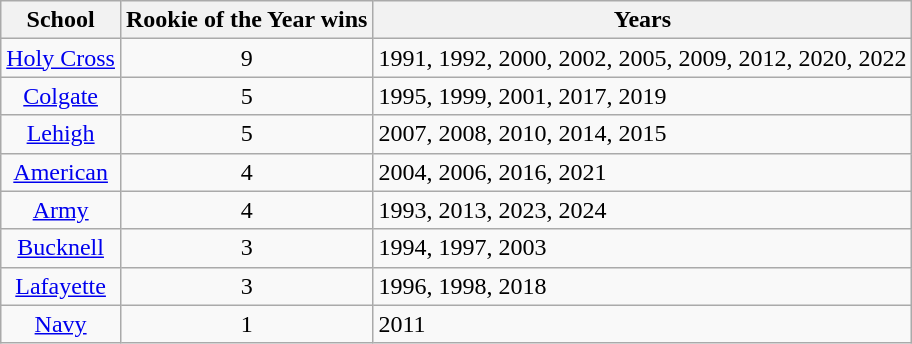<table class="wikitable">
<tr>
<th>School</th>
<th>Rookie of the Year wins</th>
<th>Years</th>
</tr>
<tr align="center">
<td><a href='#'>Holy Cross</a></td>
<td>9</td>
<td align="left">1991, 1992, 2000, 2002, 2005, 2009, 2012, 2020, 2022</td>
</tr>
<tr align="center">
<td><a href='#'>Colgate</a></td>
<td>5</td>
<td align="left">1995, 1999, 2001, 2017, 2019</td>
</tr>
<tr align="center">
<td><a href='#'>Lehigh</a></td>
<td>5</td>
<td align="left">2007, 2008, 2010, 2014, 2015</td>
</tr>
<tr align="center">
<td><a href='#'>American</a></td>
<td>4</td>
<td align="left">2004, 2006, 2016, 2021</td>
</tr>
<tr align="center">
<td><a href='#'>Army</a></td>
<td>4</td>
<td align="left">1993, 2013, 2023, 2024</td>
</tr>
<tr align="center">
<td><a href='#'>Bucknell</a></td>
<td>3</td>
<td align="left">1994, 1997, 2003</td>
</tr>
<tr align="center">
<td><a href='#'>Lafayette</a></td>
<td>3</td>
<td align="left">1996, 1998, 2018</td>
</tr>
<tr align="center">
<td><a href='#'>Navy</a></td>
<td>1</td>
<td align="left">2011</td>
</tr>
</table>
